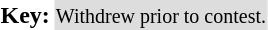<table>
<tr>
<td><strong>Key:</strong></td>
<td style="background:#ddd;" align:"center"><small>Withdrew prior to contest.</small></td>
</tr>
</table>
